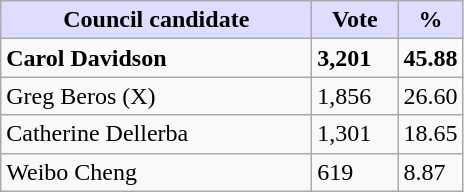<table class="wikitable">
<tr>
<th style="background:#ddf; width:200px;">Council candidate</th>
<th style="background:#ddf; width:50px;">Vote</th>
<th style="background:#ddf; width:30px;">%</th>
</tr>
<tr>
<td><strong>Carol Davidson</strong></td>
<td><strong>3,201</strong></td>
<td><strong>45.88</strong></td>
</tr>
<tr>
<td>Greg Beros (X)</td>
<td>1,856</td>
<td>26.60</td>
</tr>
<tr>
<td>Catherine Dellerba</td>
<td>1,301</td>
<td>18.65</td>
</tr>
<tr>
<td>Weibo Cheng</td>
<td>619</td>
<td>8.87</td>
</tr>
</table>
